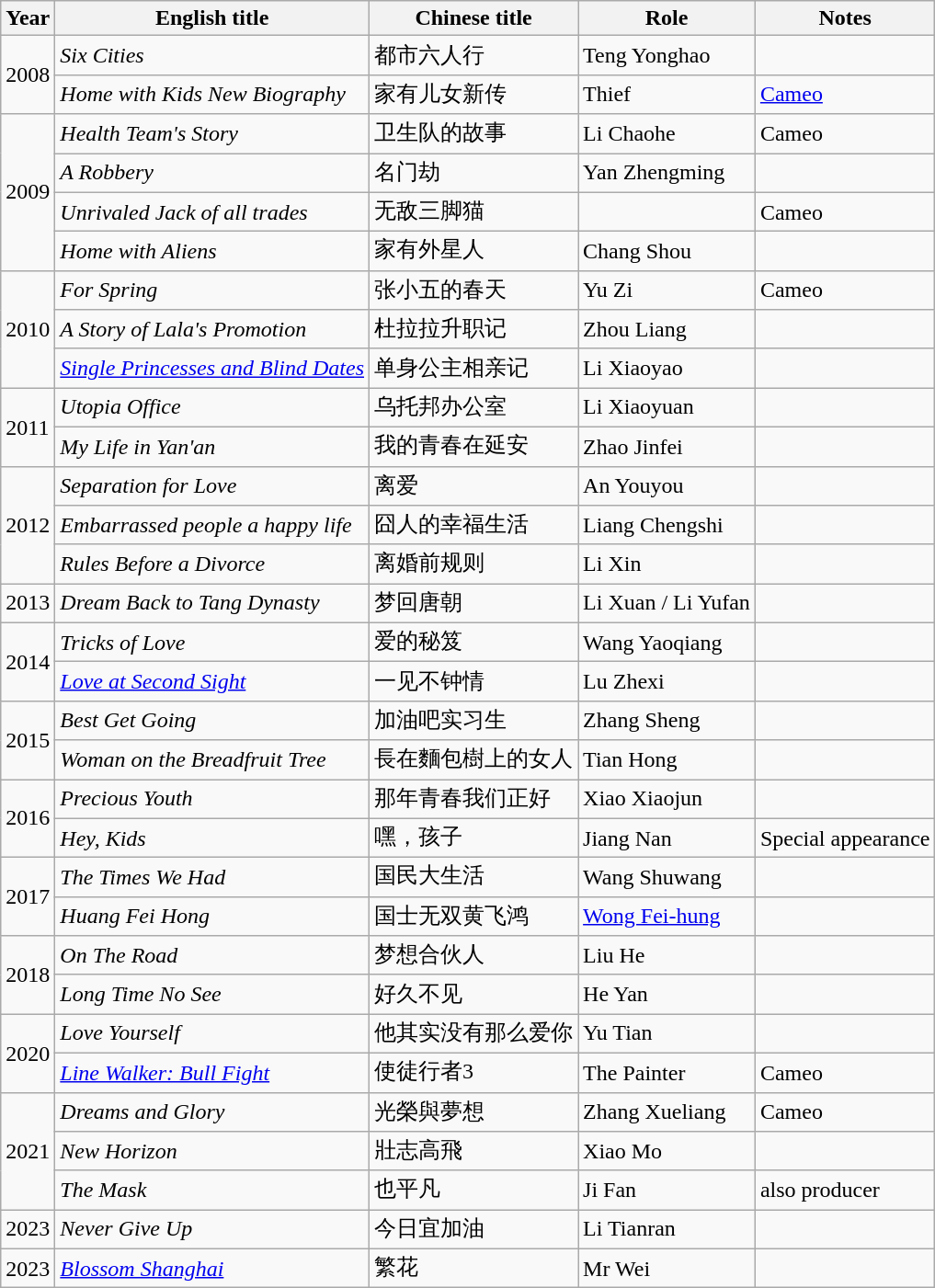<table class="wikitable">
<tr>
<th>Year</th>
<th>English title</th>
<th>Chinese title</th>
<th>Role</th>
<th>Notes</th>
</tr>
<tr>
<td rowspan="2">2008</td>
<td><em>Six Cities</em></td>
<td>都市六人行</td>
<td>Teng Yonghao</td>
<td></td>
</tr>
<tr>
<td><em>Home with Kids New Biography</em></td>
<td>家有儿女新传</td>
<td>Thief</td>
<td><a href='#'>Cameo</a></td>
</tr>
<tr>
<td rowspan="4">2009</td>
<td><em>Health Team's Story</em></td>
<td>卫生队的故事</td>
<td>Li Chaohe</td>
<td>Cameo</td>
</tr>
<tr>
<td><em>A Robbery</em></td>
<td>名门劫</td>
<td>Yan Zhengming</td>
<td></td>
</tr>
<tr>
<td><em>Unrivaled Jack of all trades</em></td>
<td>无敌三脚猫</td>
<td></td>
<td>Cameo</td>
</tr>
<tr>
<td><em>Home with Aliens</em></td>
<td>家有外星人</td>
<td>Chang Shou</td>
<td></td>
</tr>
<tr>
<td rowspan=3>2010</td>
<td><em>For Spring</em></td>
<td>张小五的春天</td>
<td>Yu Zi</td>
<td>Cameo</td>
</tr>
<tr>
<td><em>A Story of Lala's Promotion</em></td>
<td>杜拉拉升职记</td>
<td>Zhou Liang</td>
<td></td>
</tr>
<tr>
<td><em><a href='#'>Single Princesses and Blind Dates</a></em></td>
<td>单身公主相亲记</td>
<td>Li Xiaoyao</td>
<td></td>
</tr>
<tr>
<td rowspan=2>2011</td>
<td><em>Utopia Office</em></td>
<td>乌托邦办公室</td>
<td>Li Xiaoyuan</td>
<td></td>
</tr>
<tr>
<td><em>My Life in Yan'an</em></td>
<td>我的青春在延安</td>
<td>Zhao Jinfei</td>
<td></td>
</tr>
<tr>
<td rowspan=3>2012</td>
<td><em>Separation for Love</em></td>
<td>离爱</td>
<td>An Youyou</td>
<td></td>
</tr>
<tr>
<td><em>Embarrassed people a happy life</em></td>
<td>囧人的幸福生活</td>
<td>Liang Chengshi</td>
<td></td>
</tr>
<tr>
<td><em>Rules Before a Divorce</em></td>
<td>离婚前规则</td>
<td>Li Xin</td>
<td></td>
</tr>
<tr>
<td>2013</td>
<td><em>Dream Back to Tang Dynasty</em></td>
<td>梦回唐朝</td>
<td>Li Xuan / Li Yufan</td>
<td></td>
</tr>
<tr>
<td rowspan=2>2014</td>
<td><em>Tricks of Love</em></td>
<td>爱的秘笈</td>
<td>Wang Yaoqiang</td>
<td></td>
</tr>
<tr>
<td><em><a href='#'>Love at Second Sight</a></em></td>
<td>一见不钟情</td>
<td>Lu Zhexi</td>
<td></td>
</tr>
<tr>
<td rowspan=2>2015</td>
<td><em>Best Get Going</em></td>
<td>加油吧实习生</td>
<td>Zhang Sheng</td>
<td></td>
</tr>
<tr>
<td><em>Woman on the Breadfruit Tree</em></td>
<td>長在麵包樹上的女人</td>
<td>Tian Hong</td>
<td></td>
</tr>
<tr>
<td rowspan=2>2016</td>
<td><em>Precious Youth</em></td>
<td>那年青春我们正好</td>
<td>Xiao Xiaojun</td>
<td></td>
</tr>
<tr>
<td><em>Hey, Kids</em></td>
<td>嘿，孩子</td>
<td>Jiang Nan</td>
<td>Special appearance</td>
</tr>
<tr>
<td rowspan=2>2017</td>
<td><em>The Times We Had</em></td>
<td>国民大生活</td>
<td>Wang Shuwang</td>
<td></td>
</tr>
<tr>
<td><em>Huang Fei Hong</em></td>
<td>国士无双黄飞鸿</td>
<td><a href='#'>Wong Fei-hung</a></td>
<td></td>
</tr>
<tr>
<td rowspan=2>2018</td>
<td><em>On The Road</em></td>
<td>梦想合伙人</td>
<td>Liu He</td>
<td></td>
</tr>
<tr>
<td><em>Long Time No See</em></td>
<td>好久不见</td>
<td>He Yan</td>
<td></td>
</tr>
<tr>
<td rowspan="2">2020</td>
<td><em>Love Yourself</em></td>
<td>他其实没有那么爱你</td>
<td>Yu Tian</td>
<td></td>
</tr>
<tr>
<td><em><a href='#'>Line Walker: Bull Fight</a></em></td>
<td>使徒行者3</td>
<td>The Painter</td>
<td>Cameo</td>
</tr>
<tr>
<td rowspan="3">2021</td>
<td><em>Dreams and Glory</em></td>
<td>光榮與夢想</td>
<td>Zhang Xueliang</td>
<td>Cameo</td>
</tr>
<tr>
<td><em>New Horizon</em></td>
<td>壯志高飛</td>
<td>Xiao Mo</td>
<td></td>
</tr>
<tr>
<td><em>The Mask</em></td>
<td>也平凡</td>
<td>Ji Fan</td>
<td>also producer</td>
</tr>
<tr>
<td>2023</td>
<td><em>Never Give Up</em></td>
<td>今日宜加油</td>
<td>Li Tianran</td>
<td></td>
</tr>
<tr>
<td>2023</td>
<td><em><a href='#'>Blossom Shanghai</a></em></td>
<td>繁花</td>
<td>Mr Wei</td>
</tr>
</table>
